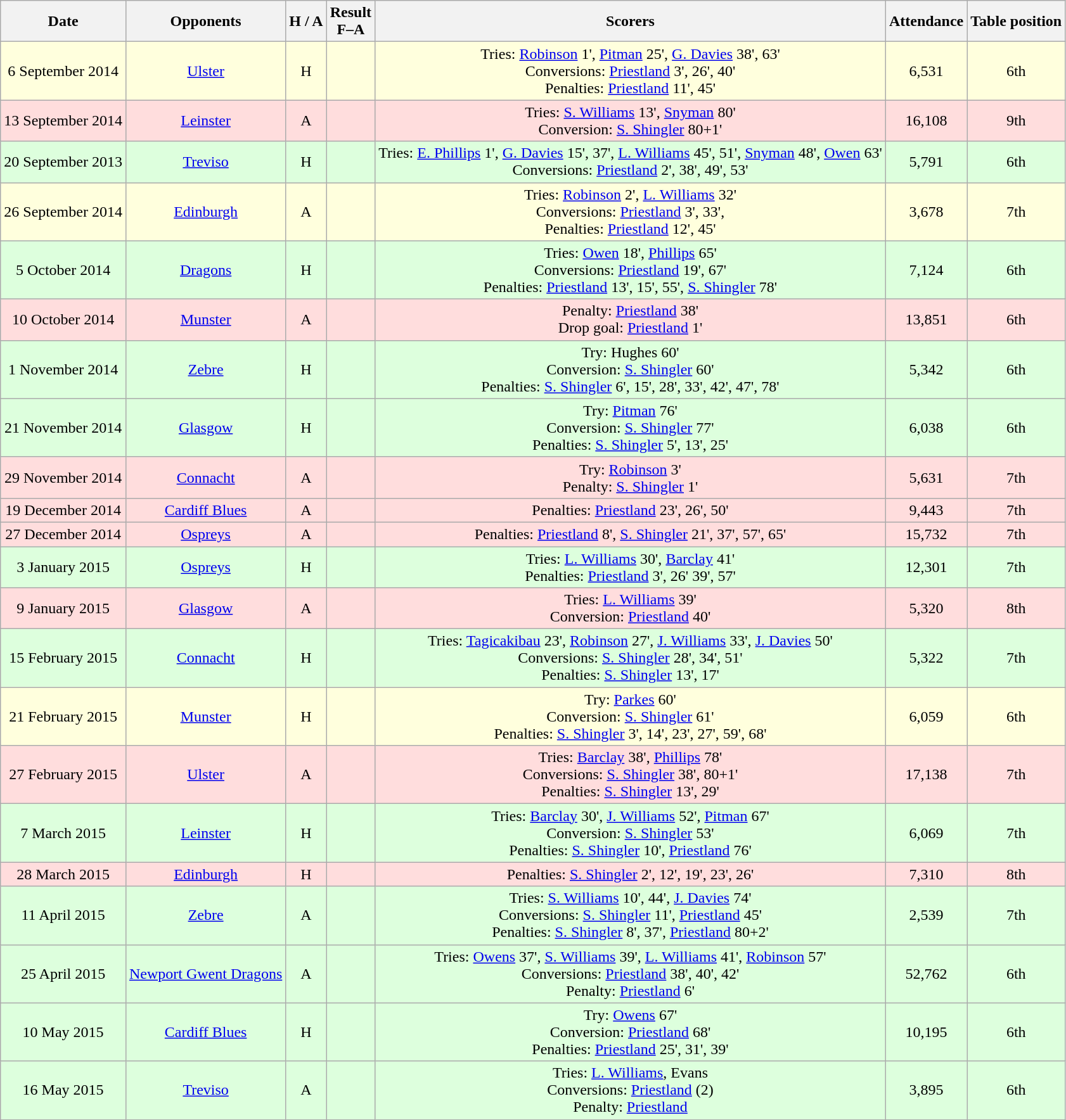<table class="wikitable" style="text-align:center">
<tr>
<th>Date</th>
<th>Opponents</th>
<th>H / A</th>
<th>Result<br>F–A</th>
<th>Scorers</th>
<th>Attendance</th>
<th>Table position</th>
</tr>
<tr bgcolor="ffffdd">
<td>6 September 2014</td>
<td><a href='#'>Ulster</a></td>
<td>H</td>
<td></td>
<td>Tries: <a href='#'>Robinson</a> 1', <a href='#'>Pitman</a> 25', <a href='#'>G. Davies</a> 38', 63'<br>Conversions: <a href='#'>Priestland</a> 3', 26', 40'<br>Penalties: <a href='#'>Priestland</a> 11', 45'</td>
<td>6,531</td>
<td>6th</td>
</tr>
<tr bgcolor="ffdddd">
<td>13 September 2014</td>
<td><a href='#'>Leinster</a></td>
<td>A</td>
<td></td>
<td>Tries: <a href='#'>S. Williams</a> 13', <a href='#'>Snyman</a> 80'<br>Conversion: <a href='#'>S. Shingler</a> 80+1'</td>
<td>16,108</td>
<td>9th</td>
</tr>
<tr bgcolor="ddffdd">
<td>20 September 2013</td>
<td><a href='#'>Treviso</a></td>
<td>H</td>
<td></td>
<td>Tries: <a href='#'>E. Phillips</a> 1', <a href='#'>G. Davies</a> 15', 37', <a href='#'>L. Williams</a> 45', 51', <a href='#'>Snyman</a> 48', <a href='#'>Owen</a> 63'<br>Conversions: <a href='#'>Priestland</a> 2', 38', 49', 53'</td>
<td>5,791</td>
<td>6th</td>
</tr>
<tr bgcolor="ffffdd">
<td>26 September 2014</td>
<td><a href='#'>Edinburgh</a></td>
<td>A</td>
<td></td>
<td>Tries: <a href='#'>Robinson</a> 2', <a href='#'>L. Williams</a> 32'<br>Conversions: <a href='#'>Priestland</a> 3', 33',<br>Penalties: <a href='#'>Priestland</a> 12', 45'</td>
<td>3,678</td>
<td>7th</td>
</tr>
<tr bgcolor="ddffdd">
<td>5 October 2014</td>
<td><a href='#'>Dragons</a></td>
<td>H</td>
<td></td>
<td>Tries: <a href='#'>Owen</a> 18', <a href='#'>Phillips</a> 65'<br>Conversions: <a href='#'>Priestland</a> 19', 67'<br>Penalties: <a href='#'>Priestland</a> 13', 15', 55', <a href='#'>S. Shingler</a> 78'</td>
<td>7,124</td>
<td>6th</td>
</tr>
<tr bgcolor="ffdddd">
<td>10 October 2014</td>
<td><a href='#'>Munster</a></td>
<td>A</td>
<td></td>
<td>Penalty: <a href='#'>Priestland</a> 38'<br>Drop goal: <a href='#'>Priestland</a> 1'</td>
<td>13,851</td>
<td>6th</td>
</tr>
<tr bgcolor="ddffdd">
<td>1 November 2014</td>
<td><a href='#'>Zebre</a></td>
<td>H</td>
<td></td>
<td>Try: Hughes 60'<br>Conversion: <a href='#'>S. Shingler</a> 60'<br>Penalties: <a href='#'>S. Shingler</a> 6', 15', 28', 33', 42', 47', 78'</td>
<td>5,342</td>
<td>6th</td>
</tr>
<tr bgcolor="ddffdd">
<td>21 November 2014</td>
<td><a href='#'>Glasgow</a></td>
<td>H</td>
<td></td>
<td>Try: <a href='#'>Pitman</a> 76'<br>Conversion: <a href='#'>S. Shingler</a> 77'<br>Penalties: <a href='#'>S. Shingler</a> 5', 13', 25'</td>
<td>6,038</td>
<td>6th</td>
</tr>
<tr bgcolor="ffdddd">
<td>29 November 2014</td>
<td><a href='#'>Connacht</a></td>
<td>A</td>
<td></td>
<td>Try: <a href='#'>Robinson</a> 3'<br>Penalty: <a href='#'>S. Shingler</a> 1'</td>
<td>5,631</td>
<td>7th</td>
</tr>
<tr bgcolor="ffdddd">
<td>19 December 2014</td>
<td><a href='#'>Cardiff Blues</a></td>
<td>A</td>
<td></td>
<td>Penalties: <a href='#'>Priestland</a> 23', 26', 50'</td>
<td>9,443</td>
<td>7th</td>
</tr>
<tr bgcolor="ffdddd">
<td>27 December 2014</td>
<td><a href='#'>Ospreys</a></td>
<td>A</td>
<td></td>
<td>Penalties: <a href='#'>Priestland</a> 8', <a href='#'>S. Shingler</a> 21', 37', 57', 65'</td>
<td>15,732</td>
<td>7th</td>
</tr>
<tr bgcolor="ddffdd">
<td>3 January 2015</td>
<td><a href='#'>Ospreys</a></td>
<td>H</td>
<td></td>
<td>Tries: <a href='#'>L. Williams</a> 30', <a href='#'>Barclay</a> 41'<br>Penalties: <a href='#'>Priestland</a> 3', 26' 39', 57'</td>
<td>12,301</td>
<td>7th</td>
</tr>
<tr bgcolor="ffdddd">
<td>9 January 2015</td>
<td><a href='#'>Glasgow</a></td>
<td>A</td>
<td></td>
<td>Tries: <a href='#'>L. Williams</a> 39'<br>Conversion: <a href='#'>Priestland</a> 40'</td>
<td>5,320</td>
<td>8th</td>
</tr>
<tr bgcolor="ddffdd">
<td>15 February 2015</td>
<td><a href='#'>Connacht</a></td>
<td>H</td>
<td></td>
<td>Tries: <a href='#'>Tagicakibau</a> 23', <a href='#'>Robinson</a> 27', <a href='#'>J. Williams</a> 33', <a href='#'>J. Davies</a> 50'<br>Conversions: <a href='#'>S. Shingler</a> 28', 34', 51'<br>Penalties: <a href='#'>S. Shingler</a> 13', 17'</td>
<td>5,322</td>
<td>7th</td>
</tr>
<tr bgcolor="ffffdd">
<td>21 February 2015</td>
<td><a href='#'>Munster</a></td>
<td>H</td>
<td></td>
<td>Try: <a href='#'>Parkes</a> 60'<br>Conversion: <a href='#'>S. Shingler</a> 61'<br>Penalties: <a href='#'>S. Shingler</a> 3', 14', 23', 27', 59', 68'</td>
<td>6,059</td>
<td>6th</td>
</tr>
<tr bgcolor="ffdddd">
<td>27 February 2015</td>
<td><a href='#'>Ulster</a></td>
<td>A</td>
<td></td>
<td>Tries: <a href='#'>Barclay</a> 38', <a href='#'>Phillips</a> 78'<br>Conversions: <a href='#'>S. Shingler</a> 38', 80+1'<br>Penalties: <a href='#'>S. Shingler</a> 13', 29'</td>
<td>17,138</td>
<td>7th</td>
</tr>
<tr bgcolor="ddffdd">
<td>7 March 2015</td>
<td><a href='#'>Leinster</a></td>
<td>H</td>
<td></td>
<td>Tries: <a href='#'>Barclay</a> 30', <a href='#'>J. Williams</a> 52', <a href='#'>Pitman</a> 67'<br>Conversion: <a href='#'>S. Shingler</a> 53'<br>Penalties: <a href='#'>S. Shingler</a> 10', <a href='#'>Priestland</a> 76'</td>
<td>6,069</td>
<td>7th</td>
</tr>
<tr bgcolor="ffdddd">
<td>28 March 2015</td>
<td><a href='#'>Edinburgh</a></td>
<td>H</td>
<td></td>
<td>Penalties: <a href='#'>S. Shingler</a> 2', 12', 19', 23', 26'</td>
<td>7,310</td>
<td>8th</td>
</tr>
<tr bgcolor="ddffdd">
<td>11 April 2015</td>
<td><a href='#'>Zebre</a></td>
<td>A</td>
<td></td>
<td>Tries: <a href='#'>S. Williams</a> 10', 44', <a href='#'>J. Davies</a> 74'<br>Conversions: <a href='#'>S. Shingler</a> 11', <a href='#'>Priestland</a> 45'<br>Penalties: <a href='#'>S. Shingler</a> 8', 37', <a href='#'>Priestland</a> 80+2'</td>
<td>2,539</td>
<td>7th</td>
</tr>
<tr bgcolor="ddffdd">
<td>25 April 2015</td>
<td><a href='#'>Newport Gwent Dragons</a></td>
<td>A</td>
<td></td>
<td>Tries: <a href='#'>Owens</a> 37', <a href='#'>S. Williams</a> 39', <a href='#'>L. Williams</a> 41', <a href='#'>Robinson</a> 57'<br>Conversions: <a href='#'>Priestland</a> 38', 40', 42'<br>Penalty: <a href='#'>Priestland</a> 6'</td>
<td>52,762</td>
<td>6th</td>
</tr>
<tr bgcolor="ddffdd">
<td>10 May 2015</td>
<td><a href='#'>Cardiff Blues</a></td>
<td>H</td>
<td></td>
<td>Try: <a href='#'>Owens</a> 67'<br>Conversion: <a href='#'>Priestland</a> 68'<br>Penalties: <a href='#'>Priestland</a> 25', 31', 39'</td>
<td>10,195</td>
<td>6th</td>
</tr>
<tr bgcolor="ddffdd">
<td>16 May 2015</td>
<td><a href='#'>Treviso</a></td>
<td>A</td>
<td></td>
<td>Tries: <a href='#'>L. Williams</a>, Evans<br>Conversions: <a href='#'>Priestland</a> (2)<br>Penalty: <a href='#'>Priestland</a></td>
<td>3,895</td>
<td>6th</td>
</tr>
</table>
